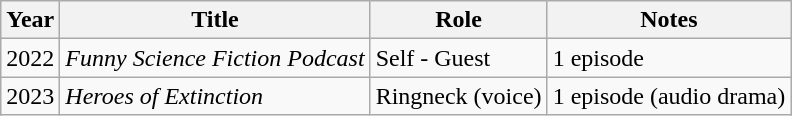<table class="wikitable sortable">
<tr>
<th>Year</th>
<th>Title</th>
<th>Role</th>
<th>Notes</th>
</tr>
<tr>
<td>2022</td>
<td><em>Funny Science Fiction Podcast</em></td>
<td>Self - Guest</td>
<td>1 episode</td>
</tr>
<tr>
<td>2023</td>
<td><em>Heroes of Extinction</em></td>
<td>Ringneck (voice)</td>
<td>1 episode (audio drama)</td>
</tr>
</table>
